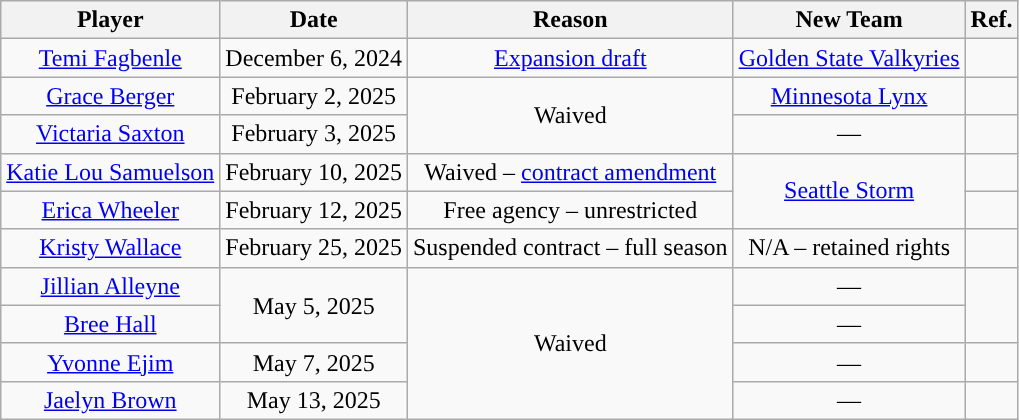<table class="wikitable sortable" style="text-align: center">
<tr>
<th>Player</th>
<th>Date</th>
<th>Reason</th>
<th>New Team</th>
<th>Ref.</th>
</tr>
<tr>
<td><a href='#'>Temi Fagbenle</a></td>
<td>December 6, 2024</td>
<td><a href='#'>Expansion draft</a></td>
<td><a href='#'>Golden State Valkyries</a></td>
<td></td>
</tr>
<tr>
<td><a href='#'>Grace Berger</a></td>
<td>February 2, 2025</td>
<td rowspan=2>Waived</td>
<td><a href='#'>Minnesota Lynx</a></td>
<td></td>
</tr>
<tr>
<td><a href='#'>Victaria Saxton</a></td>
<td>February 3, 2025</td>
<td>—</td>
<td></td>
</tr>
<tr>
<td><a href='#'>Katie Lou Samuelson</a></td>
<td>February 10, 2025</td>
<td>Waived – <a href='#'>contract amendment</a></td>
<td rowspan=2><a href='#'>Seattle Storm</a></td>
<td></td>
</tr>
<tr>
<td><a href='#'>Erica Wheeler</a></td>
<td>February 12, 2025</td>
<td>Free agency – unrestricted</td>
<td></td>
</tr>
<tr>
<td><a href='#'>Kristy Wallace</a></td>
<td>February 25, 2025</td>
<td>Suspended contract – full season</td>
<td>N/A – retained rights</td>
<td></td>
</tr>
<tr>
<td><a href='#'>Jillian Alleyne</a></td>
<td rowspan=2>May 5, 2025</td>
<td rowspan="4">Waived</td>
<td>—</td>
<td rowspan=2></td>
</tr>
<tr>
<td><a href='#'>Bree Hall</a></td>
<td>—</td>
</tr>
<tr>
<td><a href='#'>Yvonne Ejim</a></td>
<td>May 7, 2025</td>
<td>—</td>
<td></td>
</tr>
<tr>
<td><a href='#'>Jaelyn Brown</a></td>
<td>May 13, 2025</td>
<td>—</td>
<td></td>
</tr>
</table>
